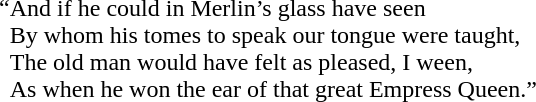<table align="center" cellpadding="0" cellspacing="0">
<tr>
<td valign="top">“</td>
<td>And if he could in Merlin’s glass have seen<br>By whom his tomes to speak our tongue were taught,<br>The old man would have felt as pleased, I ween,<br>As when he won the ear of that great Empress Queen.”</td>
</tr>
</table>
